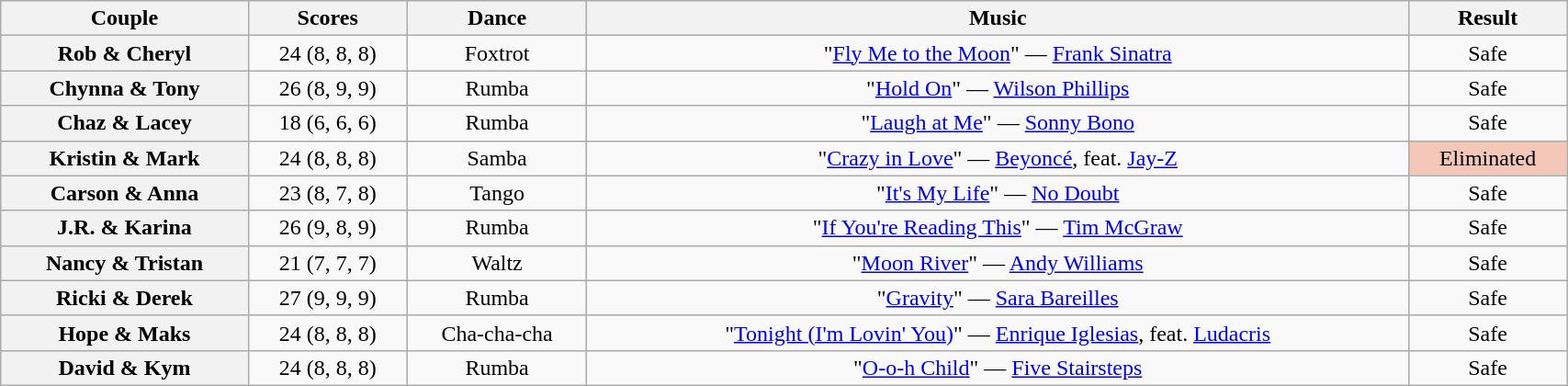<table class="wikitable sortable" style="text-align:center; width:90%">
<tr>
<th scope="col">Couple</th>
<th scope="col">Scores</th>
<th scope="col" class="unsortable">Dance</th>
<th scope="col" class="unsortable">Music</th>
<th scope="col" class="unsortable">Result</th>
</tr>
<tr>
<th scope="row">Rob & Cheryl</th>
<td>24 (8, 8, 8)</td>
<td>Foxtrot</td>
<td>"<a href='#'>Fly Me to the Moon</a>" — <a href='#'>Frank Sinatra</a></td>
<td>Safe</td>
</tr>
<tr>
<th scope="row">Chynna & Tony</th>
<td>26 (8, 9, 9)</td>
<td>Rumba</td>
<td>"<a href='#'>Hold On</a>" — <a href='#'>Wilson Phillips</a></td>
<td>Safe</td>
</tr>
<tr>
<th scope="row">Chaz & Lacey</th>
<td>18 (6, 6, 6)</td>
<td>Rumba</td>
<td>"<a href='#'>Laugh at Me</a>" — <a href='#'>Sonny Bono</a></td>
<td>Safe</td>
</tr>
<tr>
<th scope="row">Kristin & Mark</th>
<td>24 (8, 8, 8)</td>
<td>Samba</td>
<td>"<a href='#'>Crazy in Love</a>" — <a href='#'>Beyoncé</a>, feat. <a href='#'>Jay-Z</a></td>
<td bgcolor=f4c7b8>Eliminated</td>
</tr>
<tr>
<th scope="row">Carson & Anna</th>
<td>23 (8, 7, 8)</td>
<td>Tango</td>
<td>"<a href='#'>It's My Life</a>" — <a href='#'>No Doubt</a></td>
<td>Safe</td>
</tr>
<tr>
<th scope="row">J.R. & Karina</th>
<td>26 (9, 8, 9)</td>
<td>Rumba</td>
<td>"<a href='#'>If You're Reading This</a>" — <a href='#'>Tim McGraw</a></td>
<td>Safe</td>
</tr>
<tr>
<th scope="row">Nancy & Tristan</th>
<td>21 (7, 7, 7)</td>
<td>Waltz</td>
<td>"<a href='#'>Moon River</a>" — <a href='#'>Andy Williams</a></td>
<td>Safe</td>
</tr>
<tr>
<th scope="row">Ricki & Derek</th>
<td>27 (9, 9, 9)</td>
<td>Rumba</td>
<td>"<a href='#'>Gravity</a>" — <a href='#'>Sara Bareilles</a></td>
<td>Safe</td>
</tr>
<tr>
<th scope="row">Hope & Maks</th>
<td>24 (8, 8, 8)</td>
<td>Cha-cha-cha</td>
<td>"<a href='#'>Tonight (I'm Lovin' You)</a>" — <a href='#'>Enrique Iglesias</a>, feat. <a href='#'>Ludacris</a></td>
<td>Safe</td>
</tr>
<tr>
<th scope="row">David & Kym</th>
<td>24 (8, 8, 8)</td>
<td>Rumba</td>
<td>"<a href='#'>O-o-h Child</a>" — <a href='#'>Five Stairsteps</a></td>
<td>Safe</td>
</tr>
</table>
